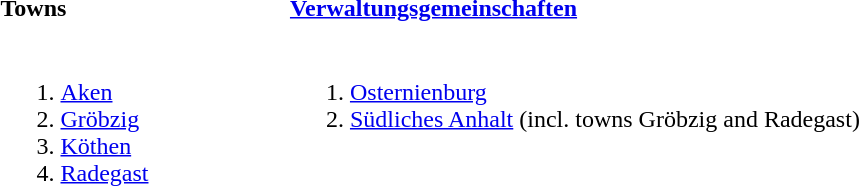<table>
<tr>
<th width=25% align=left>Towns</th>
<th width=50% align=left><a href='#'>Verwaltungsgemeinschaften</a></th>
</tr>
<tr valign=top>
<td><br><ol><li><a href='#'>Aken</a></li><li><a href='#'>Gröbzig</a></li><li><a href='#'>Köthen</a></li><li><a href='#'>Radegast</a></li></ol></td>
<td><br><ol><li><a href='#'>Osternienburg</a></li><li><a href='#'>Südliches Anhalt</a> (incl. towns Gröbzig and Radegast)</li></ol></td>
<td></td>
</tr>
</table>
